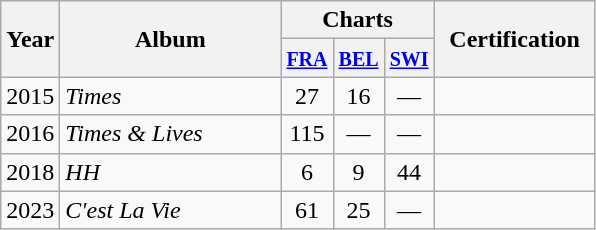<table class="wikitable">
<tr>
<th style="text-align:center;" rowspan="2">Year</th>
<th rowspan="2" style="text-align:center; width:140px;">Album</th>
<th style="text-align:center;" colspan="3">Charts</th>
<th rowspan="2" style="text-align:center; width:100px;">Certification</th>
</tr>
<tr>
<th width="20"><small><a href='#'>FRA</a></small></th>
<th width="20"><small><a href='#'>BEL</a></small></th>
<th width="20"><small><a href='#'>SWI</a></small></th>
</tr>
<tr>
<td style="text-align:center;">2015</td>
<td><em>Times</em></td>
<td style="text-align:center;">27</td>
<td style="text-align:center;">16</td>
<td style="text-align:center;">—</td>
<td style="text-align:center;"></td>
</tr>
<tr>
<td style="text-align:center;">2016</td>
<td><em>Times & Lives</em></td>
<td style="text-align:center;">115</td>
<td style="text-align:center;">—</td>
<td style="text-align:center;">—</td>
<td style="text-align:center;"></td>
</tr>
<tr>
<td style="text-align:center;">2018</td>
<td><em>HH</em></td>
<td style="text-align:center;">6</td>
<td style="text-align:center;">9</td>
<td style="text-align:center;">44</td>
<td style="text-align:center;"></td>
</tr>
<tr>
<td>2023</td>
<td><em>C'est La Vie</em></td>
<td style="text-align:center;">61</td>
<td style="text-align:center;">25</td>
<td style="text-align:center;">—</td>
<td></td>
</tr>
</table>
